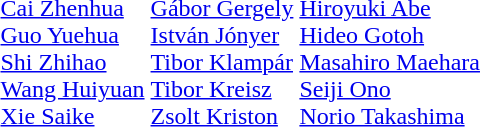<table>
<tr>
<td></td>
<td><br><a href='#'>Cai Zhenhua</a><br><a href='#'>Guo Yuehua</a><br><a href='#'>Shi Zhihao</a><br><a href='#'>Wang Huiyuan</a><br><a href='#'>Xie Saike</a></td>
<td><br><a href='#'>Gábor Gergely</a><br><a href='#'>István Jónyer</a><br><a href='#'>Tibor Klampár</a><br><a href='#'>Tibor Kreisz</a><br><a href='#'>Zsolt Kriston</a></td>
<td><br><a href='#'>Hiroyuki Abe</a><br><a href='#'>Hideo Gotoh</a><br><a href='#'>Masahiro Maehara</a><br><a href='#'>Seiji Ono</a><br><a href='#'>Norio Takashima</a></td>
</tr>
</table>
